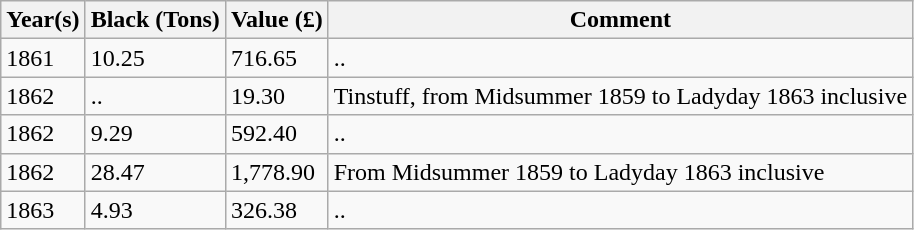<table class="wikitable">
<tr>
<th>Year(s)</th>
<th>Black (Tons)</th>
<th>Value (£)</th>
<th>Comment</th>
</tr>
<tr>
<td>1861</td>
<td>10.25</td>
<td>716.65</td>
<td>..</td>
</tr>
<tr>
<td>1862</td>
<td>..</td>
<td>19.30</td>
<td>Tinstuff, from Midsummer 1859 to Ladyday 1863 inclusive</td>
</tr>
<tr>
<td>1862</td>
<td>9.29</td>
<td>592.40</td>
<td>..</td>
</tr>
<tr>
<td>1862</td>
<td>28.47</td>
<td>1,778.90</td>
<td>From Midsummer 1859 to Ladyday 1863 inclusive</td>
</tr>
<tr>
<td>1863</td>
<td>4.93</td>
<td>326.38</td>
<td>..</td>
</tr>
</table>
